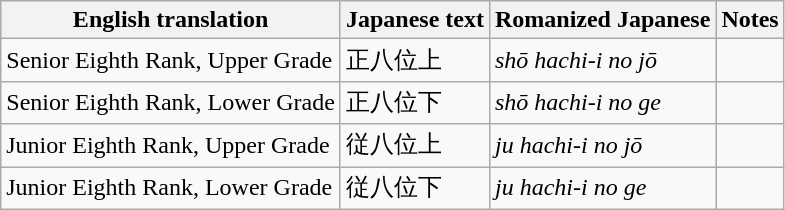<table class=wikitable>
<tr>
<th scope="col">English translation</th>
<th scope="col">Japanese text</th>
<th scope="col">Romanized Japanese</th>
<th scope="col">Notes</th>
</tr>
<tr>
<td>Senior Eighth Rank, Upper Grade</td>
<td>正八位上</td>
<td><em>shō hachi-i no jō</em></td>
<td></td>
</tr>
<tr>
<td>Senior Eighth Rank, Lower Grade</td>
<td>正八位下</td>
<td><em>shō hachi-i no ge</em></td>
<td></td>
</tr>
<tr>
<td>Junior Eighth Rank, Upper Grade</td>
<td>従八位上</td>
<td><em>ju hachi-i no jō</em></td>
<td></td>
</tr>
<tr>
<td>Junior Eighth Rank, Lower Grade</td>
<td>従八位下</td>
<td><em>ju hachi-i no ge</em></td>
<td></td>
</tr>
</table>
